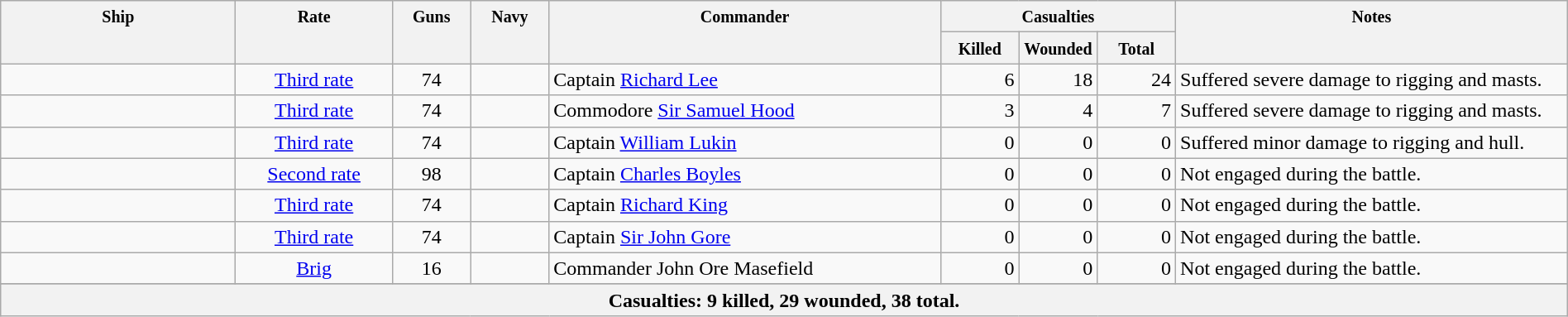<table class="wikitable" width=100%>
<tr valign="top"|- valign="top">
<th width=15%; align=center rowspan=2><small> Ship </small></th>
<th width=10%; align=center rowspan=2><small> Rate </small></th>
<th width=5%; align=center rowspan=2><small> Guns </small></th>
<th width=5%; align=center rowspan=2><small> Navy </small></th>
<th width=25%; align=center rowspan=2><small> Commander </small></th>
<th width=15%; align=center colspan=3><small>Casualties</small></th>
<th width=25%; align=center rowspan=2><small>Notes</small></th>
</tr>
<tr valign="top">
<th width=5%; align=center><small> Killed </small></th>
<th width=5%; align=center><small> Wounded </small></th>
<th width=5%; align=center><small> Total</small></th>
</tr>
<tr valign="top">
<td align=left></td>
<td align=center><a href='#'>Third rate</a></td>
<td align=center>74</td>
<td align=center></td>
<td align=left>Captain <a href='#'>Richard Lee</a></td>
<td align=right>6</td>
<td align=right>18</td>
<td align=right>24</td>
<td align=left>Suffered severe damage to rigging and masts.</td>
</tr>
<tr valign="top">
<td align=left></td>
<td align=center><a href='#'>Third rate</a></td>
<td align=center>74</td>
<td align=center></td>
<td align=left>Commodore <a href='#'>Sir Samuel Hood</a></td>
<td align=right>3</td>
<td align=right>4</td>
<td align=right>7</td>
<td align=left>Suffered severe damage to rigging and masts.</td>
</tr>
<tr valign="top">
<td align=left></td>
<td align=center><a href='#'>Third rate</a></td>
<td align=center>74</td>
<td align=center></td>
<td align=left>Captain <a href='#'>William Lukin</a></td>
<td align=right>0</td>
<td align=right>0</td>
<td align=right>0</td>
<td align=left>Suffered minor damage to rigging and hull.</td>
</tr>
<tr valign="top">
<td align=left></td>
<td align=center><a href='#'>Second rate</a></td>
<td align=center>98</td>
<td align=center></td>
<td align=left>Captain <a href='#'>Charles Boyles</a></td>
<td align=right>0</td>
<td align=right>0</td>
<td align=right>0</td>
<td align=left>Not engaged during the battle.</td>
</tr>
<tr valign="top">
<td align=left></td>
<td align=center><a href='#'>Third rate</a></td>
<td align=center>74</td>
<td align=center></td>
<td align=left>Captain <a href='#'>Richard King</a></td>
<td align=right>0</td>
<td align=right>0</td>
<td align=right>0</td>
<td align=left>Not engaged during the battle.</td>
</tr>
<tr valign="top">
<td align=left></td>
<td align=center><a href='#'>Third rate</a></td>
<td align=center>74</td>
<td align=center></td>
<td align=left>Captain <a href='#'>Sir John Gore</a></td>
<td align=right>0</td>
<td align=right>0</td>
<td align=right>0</td>
<td align=left>Not engaged during the battle.</td>
</tr>
<tr valign="top">
<td align=left></td>
<td align=center><a href='#'>Brig</a></td>
<td align=center>16</td>
<td align=center></td>
<td align=left>Commander John Ore Masefield</td>
<td align=right>0</td>
<td align=right>0</td>
<td align=right>0</td>
<td align=left>Not engaged during the battle.</td>
</tr>
<tr>
</tr>
<tr valign="top">
<th colspan="11" bgcolor="white">Casualties: 9 killed, 29 wounded, 38 total.</th>
</tr>
</table>
